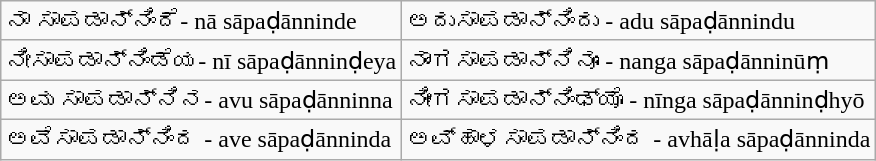<table class="wikitable">
<tr>
<td>ನಾ ಸಾಪಡಾನ್ನಿಂದೆ- nā sāpaḍānninde</td>
<td>ಅದುಸಾಪಡಾನ್ನಿಂದು - adu sāpaḍānnindu</td>
</tr>
<tr>
<td>ನೀಸಾಪಡಾನ್ನಿಂಡೆಯ- nī sāpaḍānninḍeya</td>
<td>ನಾಂಗಸಾಪಡಾನ್ನಿನೂಂ - nanga sāpaḍānninūṃ</td>
</tr>
<tr>
<td>ಅವು ಸಾಪಡಾನ್ನಿನ- avu sāpaḍānninna</td>
<td>ನೀಂಗಸಾಪಡಾನ್ನಿಂಢ್ಯೊ - nīnga sāpaḍānninḍhyō</td>
</tr>
<tr>
<td>ಅವೆಸಾಪಡಾನ್ನಿಂದ - ave sāpaḍānninda</td>
<td>ಅವ್ಹಾಳಸಾಪಡಾನ್ನಿಂದ - avhāḷa sāpaḍānninda</td>
</tr>
</table>
